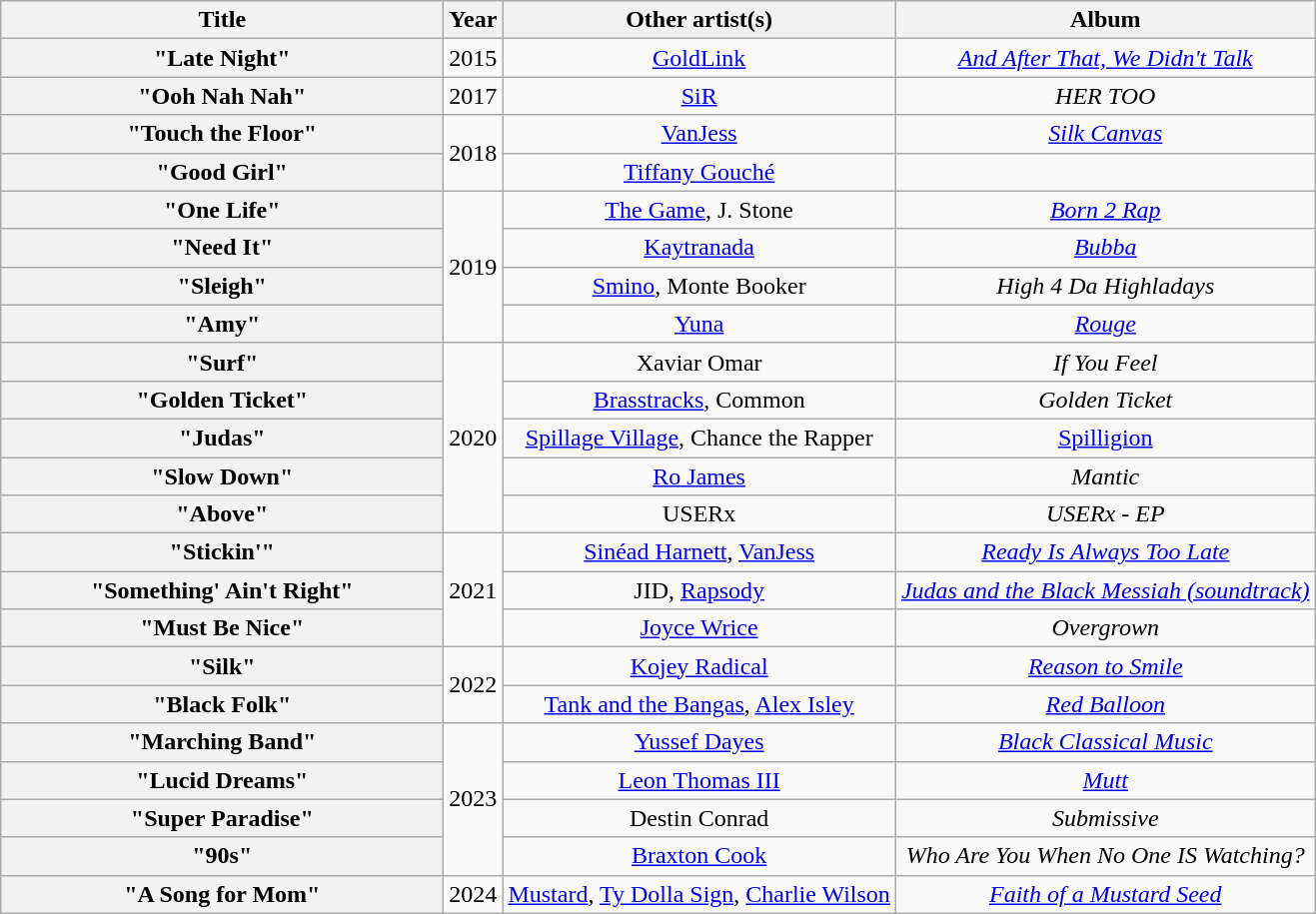<table class="wikitable plainrowheaders" style="text-align:center;">
<tr>
<th scope="col" style="width:18em;">Title</th>
<th scope="col">Year</th>
<th scope="col">Other artist(s)</th>
<th scope="col">Album</th>
</tr>
<tr>
<th scope="row">"Late Night"</th>
<td>2015</td>
<td><a href='#'>GoldLink</a></td>
<td><em><a href='#'>And After That, We Didn't Talk</a></em></td>
</tr>
<tr>
<th scope="row">"Ooh Nah Nah"</th>
<td>2017</td>
<td><a href='#'>SiR</a></td>
<td><em>HER TOO</em></td>
</tr>
<tr>
<th scope="row">"Touch the Floor"</th>
<td rowspan="2">2018</td>
<td><a href='#'>VanJess</a></td>
<td><em><a href='#'>Silk Canvas</a></em></td>
</tr>
<tr>
<th scope="row">"Good Girl"</th>
<td><a href='#'>Tiffany Gouché</a></td>
<td></td>
</tr>
<tr>
<th scope="row">"One Life"</th>
<td rowspan="4">2019</td>
<td><a href='#'>The Game</a>, J. Stone</td>
<td><em><a href='#'>Born 2 Rap</a></em></td>
</tr>
<tr>
<th scope="row">"Need It"</th>
<td><a href='#'>Kaytranada</a></td>
<td><em><a href='#'>Bubba</a></em></td>
</tr>
<tr>
<th scope="row">"Sleigh"</th>
<td><a href='#'>Smino</a>, Monte Booker</td>
<td><em>High 4 Da Highladays</em></td>
</tr>
<tr>
<th scope="row">"Amy"</th>
<td><a href='#'>Yuna</a></td>
<td><em><a href='#'>Rouge</a></em></td>
</tr>
<tr>
<th>"Surf"</th>
<td rowspan="5">2020</td>
<td>Xaviar Omar</td>
<td><em>If You Feel</em></td>
</tr>
<tr>
<th>"Golden Ticket"</th>
<td><a href='#'>Brasstracks</a>, Common</td>
<td><em>Golden Ticket</em></td>
</tr>
<tr>
<th>"Judas"</th>
<td><a href='#'>Spillage Village</a>, Chance the Rapper</td>
<td><a href='#'>Spilligion</a></td>
</tr>
<tr>
<th scope="row">"Slow Down"</th>
<td><a href='#'>Ro James</a></td>
<td><em>Mantic</em></td>
</tr>
<tr>
<th scope="row">"Above"</th>
<td>USERx</td>
<td><em>USERx - EP</em></td>
</tr>
<tr>
<th scope="row">"Stickin'"</th>
<td rowspan="3">2021</td>
<td><a href='#'>Sinéad Harnett</a>, <a href='#'>VanJess</a></td>
<td><em><a href='#'>Ready Is Always Too Late</a></em></td>
</tr>
<tr>
<th>"Something' Ain't Right"</th>
<td>JID, <a href='#'>Rapsody</a></td>
<td><a href='#'><em>Judas and the Black Messiah (soundtrack)</em></a></td>
</tr>
<tr>
<th>"Must Be Nice"</th>
<td><a href='#'>Joyce Wrice</a></td>
<td><em>Overgrown</em></td>
</tr>
<tr>
<th scope="row">"Silk"</th>
<td rowspan="2">2022</td>
<td><a href='#'>Kojey Radical</a></td>
<td><em><a href='#'>Reason to Smile</a></em></td>
</tr>
<tr>
<th>"Black Folk"</th>
<td><a href='#'>Tank and the Bangas</a>, <a href='#'>Alex Isley</a></td>
<td><a href='#'><em>Red Balloon</em></a></td>
</tr>
<tr>
<th scope="row">"Marching Band"</th>
<td rowspan="4">2023</td>
<td><a href='#'>Yussef Dayes</a></td>
<td><em><a href='#'>Black Classical Music</a></em></td>
</tr>
<tr>
<th>"Lucid Dreams"</th>
<td><a href='#'>Leon Thomas III</a></td>
<td><a href='#'><em>Mutt</em></a></td>
</tr>
<tr>
<th>"Super Paradise"</th>
<td>Destin Conrad</td>
<td><em>Submissive</em></td>
</tr>
<tr>
<th>"90s"</th>
<td><a href='#'>Braxton Cook</a></td>
<td><em>Who Are You When No One IS Watching?</em></td>
</tr>
<tr>
<th scope="row">"A Song for Mom"</th>
<td>2024</td>
<td><a href='#'>Mustard</a>, <a href='#'>Ty Dolla Sign</a>, <a href='#'>Charlie Wilson</a></td>
<td><em><a href='#'>Faith of a Mustard Seed</a></em></td>
</tr>
</table>
